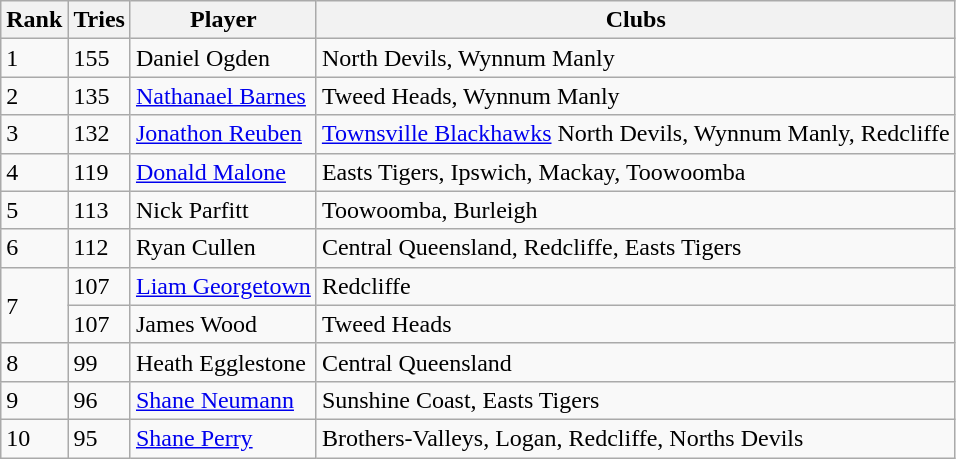<table class="wikitable">
<tr>
<th>Rank</th>
<th>Tries</th>
<th>Player</th>
<th>Clubs</th>
</tr>
<tr>
<td>1</td>
<td>155</td>
<td>Daniel Ogden</td>
<td> North Devils,  Wynnum Manly</td>
</tr>
<tr>
<td>2</td>
<td>135</td>
<td><a href='#'>Nathanael Barnes</a></td>
<td> Tweed Heads,  Wynnum Manly</td>
</tr>
<tr>
<td>3</td>
<td>132</td>
<td><a href='#'>Jonathon Reuben</a></td>
<td><strong></strong> <a href='#'>Townsville Blackhawks</a>  North Devils,  Wynnum Manly,  Redcliffe</td>
</tr>
<tr>
<td>4</td>
<td>119</td>
<td><a href='#'>Donald Malone</a></td>
<td> Easts Tigers,  Ipswich,  Mackay,  Toowoomba</td>
</tr>
<tr>
<td>5</td>
<td>113</td>
<td>Nick Parfitt</td>
<td> Toowoomba,  Burleigh</td>
</tr>
<tr>
<td>6</td>
<td>112</td>
<td>Ryan Cullen</td>
<td> Central Queensland,  Redcliffe,  Easts Tigers</td>
</tr>
<tr>
<td rowspan="2">7</td>
<td>107</td>
<td><a href='#'>Liam Georgetown</a></td>
<td> Redcliffe</td>
</tr>
<tr>
<td>107</td>
<td>James Wood</td>
<td> Tweed Heads</td>
</tr>
<tr>
<td>8</td>
<td>99</td>
<td>Heath Egglestone</td>
<td> Central Queensland</td>
</tr>
<tr>
<td>9</td>
<td>96</td>
<td><a href='#'>Shane Neumann</a></td>
<td> Sunshine Coast,  Easts Tigers</td>
</tr>
<tr>
<td>10</td>
<td>95</td>
<td><a href='#'>Shane Perry</a></td>
<td> Brothers-Valleys,  Logan,  Redcliffe,  Norths Devils</td>
</tr>
</table>
